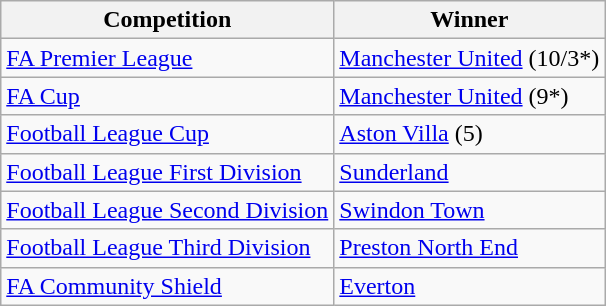<table class="wikitable">
<tr>
<th>Competition</th>
<th>Winner</th>
</tr>
<tr>
<td><a href='#'>FA Premier League</a></td>
<td><a href='#'>Manchester United</a> (10/3*)</td>
</tr>
<tr>
<td><a href='#'>FA Cup</a></td>
<td><a href='#'>Manchester United</a> (9*)</td>
</tr>
<tr>
<td><a href='#'>Football League Cup</a></td>
<td><a href='#'>Aston Villa</a> (5)</td>
</tr>
<tr>
<td><a href='#'>Football League First Division</a></td>
<td><a href='#'>Sunderland</a></td>
</tr>
<tr>
<td><a href='#'>Football League Second Division</a></td>
<td><a href='#'>Swindon Town</a></td>
</tr>
<tr>
<td><a href='#'>Football League Third Division</a></td>
<td><a href='#'>Preston North End</a></td>
</tr>
<tr>
<td><a href='#'>FA Community Shield</a></td>
<td><a href='#'>Everton</a></td>
</tr>
</table>
